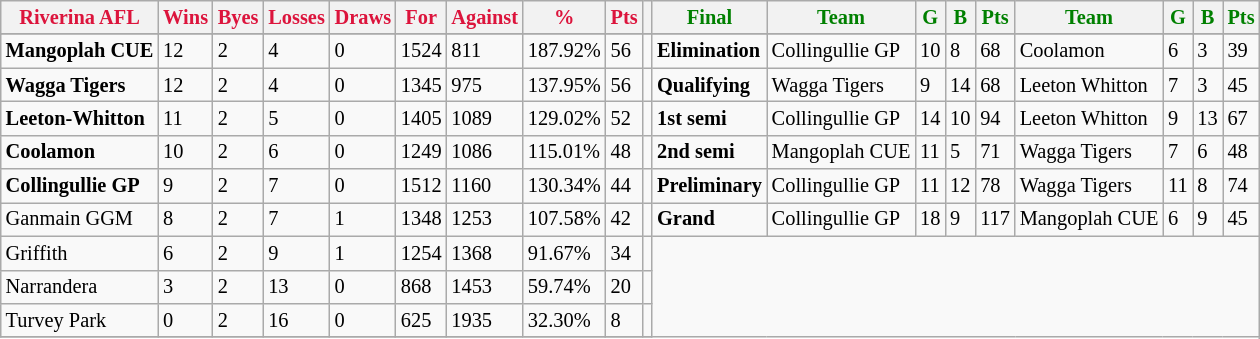<table class="wikitable" style="font-size: 85%; text-align: left">
<tr>
<th style="color:crimson">Riverina AFL</th>
<th style="color:crimson">Wins</th>
<th style="color:crimson">Byes</th>
<th style="color:crimson">Losses</th>
<th style="color:crimson">Draws</th>
<th style="color:crimson">For</th>
<th style="color:crimson">Against</th>
<th style="color:crimson">%</th>
<th style="color:crimson">Pts</th>
<th></th>
<th style="color:green">Final</th>
<th style="color:green">Team</th>
<th style="color:green">G</th>
<th style="color:green">B</th>
<th style="color:green">Pts</th>
<th style="color:green">Team</th>
<th style="color:green">G</th>
<th style="color:green">B</th>
<th style="color:green">Pts</th>
</tr>
<tr>
</tr>
<tr>
</tr>
<tr>
<td><strong>	Mangoplah CUE	</strong></td>
<td>12</td>
<td>2</td>
<td>4</td>
<td>0</td>
<td>1524</td>
<td>811</td>
<td>187.92%</td>
<td>56</td>
<td></td>
<td><strong>Elimination</strong></td>
<td>Collingullie GP</td>
<td>10</td>
<td>8</td>
<td>68</td>
<td>Coolamon</td>
<td>6</td>
<td>3</td>
<td>39</td>
</tr>
<tr>
<td><strong>	Wagga Tigers	</strong></td>
<td>12</td>
<td>2</td>
<td>4</td>
<td>0</td>
<td>1345</td>
<td>975</td>
<td>137.95%</td>
<td>56</td>
<td></td>
<td><strong>Qualifying</strong></td>
<td>Wagga Tigers</td>
<td>9</td>
<td>14</td>
<td>68</td>
<td>Leeton Whitton</td>
<td>7</td>
<td>3</td>
<td>45</td>
</tr>
<tr>
<td><strong>	Leeton-Whitton	</strong></td>
<td>11</td>
<td>2</td>
<td>5</td>
<td>0</td>
<td>1405</td>
<td>1089</td>
<td>129.02%</td>
<td>52</td>
<td></td>
<td><strong>1st semi</strong></td>
<td>Collingullie GP</td>
<td>14</td>
<td>10</td>
<td>94</td>
<td>Leeton Whitton</td>
<td>9</td>
<td>13</td>
<td>67</td>
</tr>
<tr>
<td><strong>	Coolamon	</strong></td>
<td>10</td>
<td>2</td>
<td>6</td>
<td>0</td>
<td>1249</td>
<td>1086</td>
<td>115.01%</td>
<td>48</td>
<td></td>
<td><strong>2nd semi</strong></td>
<td>Mangoplah CUE</td>
<td>11</td>
<td>5</td>
<td>71</td>
<td>Wagga Tigers</td>
<td>7</td>
<td>6</td>
<td>48</td>
</tr>
<tr ||>
<td><strong>	Collingullie GP	</strong></td>
<td>9</td>
<td>2</td>
<td>7</td>
<td>0</td>
<td>1512</td>
<td>1160</td>
<td>130.34%</td>
<td>44</td>
<td></td>
<td><strong>Preliminary</strong></td>
<td>Collingullie GP</td>
<td>11</td>
<td>12</td>
<td>78</td>
<td>Wagga Tigers</td>
<td>11</td>
<td>8</td>
<td>74</td>
</tr>
<tr>
<td>Ganmain GGM</td>
<td>8</td>
<td>2</td>
<td>7</td>
<td>1</td>
<td>1348</td>
<td>1253</td>
<td>107.58%</td>
<td>42</td>
<td></td>
<td><strong>Grand</strong></td>
<td>Collingullie GP</td>
<td>18</td>
<td>9</td>
<td>117</td>
<td>Mangoplah CUE</td>
<td>6</td>
<td>9</td>
<td>45</td>
</tr>
<tr>
<td>Griffith</td>
<td>6</td>
<td>2</td>
<td>9</td>
<td>1</td>
<td>1254</td>
<td>1368</td>
<td>91.67%</td>
<td>34</td>
<td></td>
</tr>
<tr>
<td>Narrandera</td>
<td>3</td>
<td>2</td>
<td>13</td>
<td>0</td>
<td>868</td>
<td>1453</td>
<td>59.74%</td>
<td>20</td>
<td></td>
</tr>
<tr>
<td>Turvey Park</td>
<td>0</td>
<td>2</td>
<td>16</td>
<td>0</td>
<td>625</td>
<td>1935</td>
<td>32.30%</td>
<td>8</td>
<td></td>
</tr>
<tr>
</tr>
</table>
